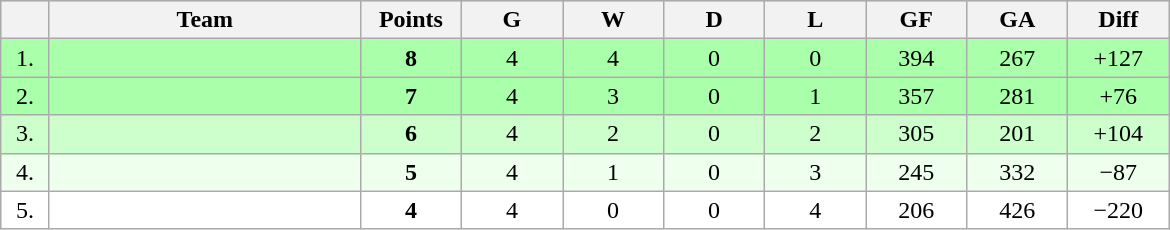<table class=wikitable style="text-align:center">
<tr bgcolor="#DCDCDC">
<th width="25"></th>
<th width="200">Team</th>
<th width="60">Points</th>
<th width="60">G</th>
<th width="60">W</th>
<th width="60">D</th>
<th width="60">L</th>
<th width="60">GF</th>
<th width="60">GA</th>
<th width="60">Diff</th>
</tr>
<tr bgcolor=#AAFFAA>
<td>1.</td>
<td align=left></td>
<td><strong>8</strong></td>
<td>4</td>
<td>4</td>
<td>0</td>
<td>0</td>
<td>394</td>
<td>267</td>
<td>+127</td>
</tr>
<tr bgcolor=#AAFFAA>
<td>2.</td>
<td align=left></td>
<td><strong>7</strong></td>
<td>4</td>
<td>3</td>
<td>0</td>
<td>1</td>
<td>357</td>
<td>281</td>
<td>+76</td>
</tr>
<tr bgcolor=#CCFFCC>
<td>3.</td>
<td align=left></td>
<td><strong>6</strong></td>
<td>4</td>
<td>2</td>
<td>0</td>
<td>2</td>
<td>305</td>
<td>201</td>
<td>+104</td>
</tr>
<tr bgcolor=#EEFFEE>
<td>4.</td>
<td align=left></td>
<td><strong>5</strong></td>
<td>4</td>
<td>1</td>
<td>0</td>
<td>3</td>
<td>245</td>
<td>332</td>
<td>−87</td>
</tr>
<tr bgcolor=#FFFFFF>
<td>5.</td>
<td align=left></td>
<td><strong>4</strong></td>
<td>4</td>
<td>0</td>
<td>0</td>
<td>4</td>
<td>206</td>
<td>426</td>
<td>−220</td>
</tr>
</table>
